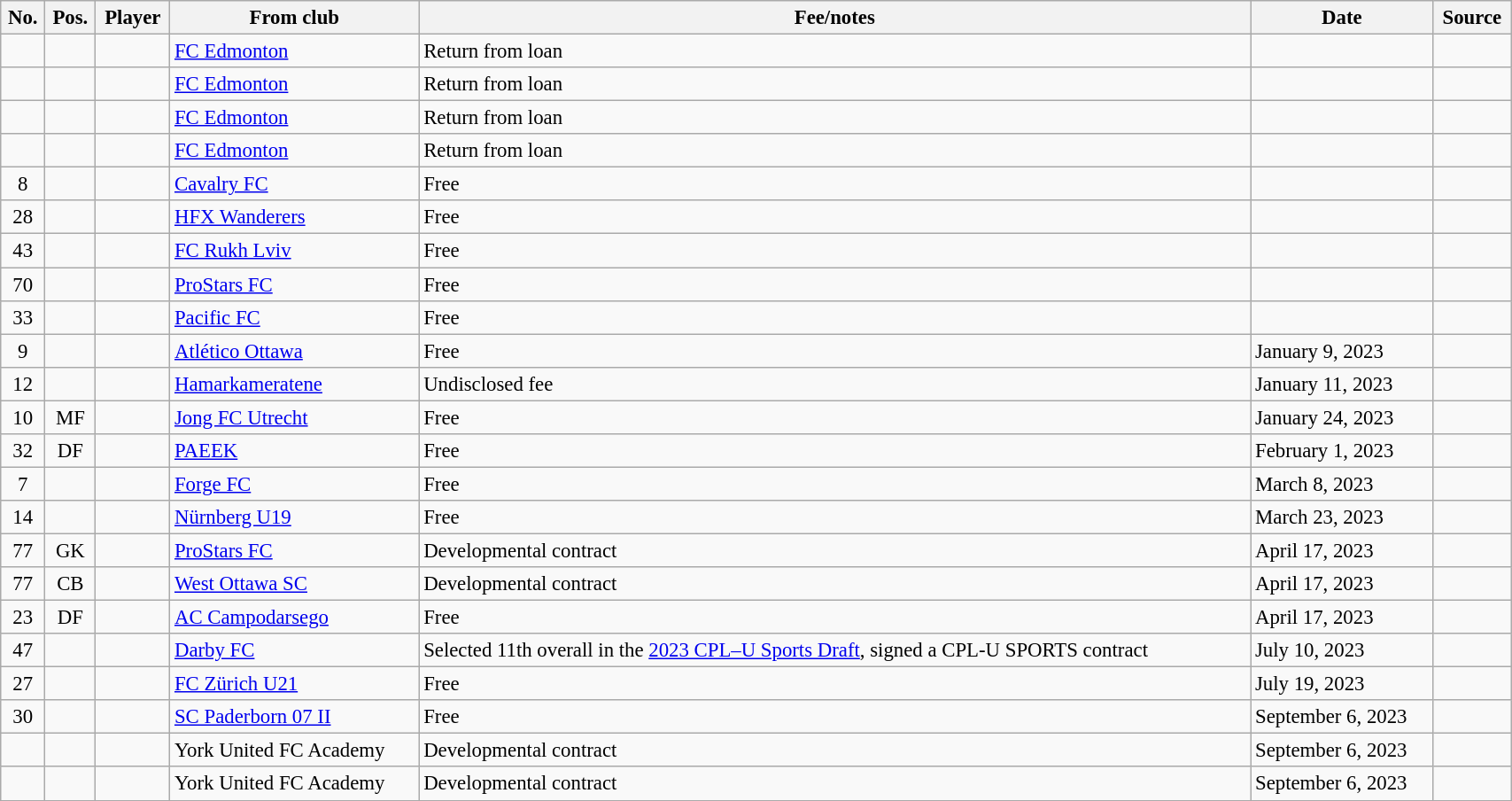<table class="wikitable sortable" style="width:90%; font-size:95%;">
<tr>
<th>No.</th>
<th>Pos.</th>
<th>Player</th>
<th>From club</th>
<th>Fee/notes</th>
<th>Date</th>
<th>Source</th>
</tr>
<tr>
<td style="text-align:center"></td>
<td style="text-align:center"></td>
<td></td>
<td> <a href='#'>FC Edmonton</a></td>
<td>Return from loan</td>
<td></td>
<td></td>
</tr>
<tr>
<td style="text-align:center"></td>
<td style="text-align:center"></td>
<td></td>
<td> <a href='#'>FC Edmonton</a></td>
<td>Return from loan</td>
<td></td>
<td></td>
</tr>
<tr>
<td style="text-align:center"></td>
<td style="text-align:center"></td>
<td></td>
<td> <a href='#'>FC Edmonton</a></td>
<td>Return from loan</td>
<td></td>
<td></td>
</tr>
<tr>
<td style="text-align:center"></td>
<td style="text-align:center"></td>
<td></td>
<td> <a href='#'>FC Edmonton</a></td>
<td>Return from loan</td>
<td></td>
<td></td>
</tr>
<tr>
<td style="text-align:center">8</td>
<td style="text-align:center"></td>
<td></td>
<td> <a href='#'>Cavalry FC</a></td>
<td>Free</td>
<td></td>
<td></td>
</tr>
<tr>
<td style="text-align:center">28</td>
<td style="text-align:center"></td>
<td></td>
<td> <a href='#'>HFX Wanderers</a></td>
<td>Free</td>
<td></td>
<td></td>
</tr>
<tr>
<td style="text-align:center">43</td>
<td style="text-align:center"></td>
<td></td>
<td> <a href='#'>FC Rukh Lviv</a></td>
<td>Free</td>
<td></td>
<td></td>
</tr>
<tr>
<td style="text-align:center">70</td>
<td style="text-align:center"></td>
<td></td>
<td> <a href='#'>ProStars FC</a></td>
<td>Free</td>
<td></td>
<td></td>
</tr>
<tr>
<td style="text-align:center">33</td>
<td style="text-align:center"></td>
<td></td>
<td> <a href='#'>Pacific FC</a></td>
<td>Free</td>
<td></td>
<td></td>
</tr>
<tr>
<td style="text-align:center">9</td>
<td style="text-align:center"></td>
<td></td>
<td> <a href='#'>Atlético Ottawa</a></td>
<td>Free</td>
<td>January 9, 2023</td>
<td></td>
</tr>
<tr>
<td style="text-align:center">12</td>
<td style="text-align:center"></td>
<td></td>
<td> <a href='#'>Hamarkameratene</a></td>
<td>Undisclosed fee</td>
<td>January 11, 2023</td>
<td></td>
</tr>
<tr>
<td style="text-align:center">10</td>
<td style="text-align:center">MF</td>
<td></td>
<td> <a href='#'>Jong FC Utrecht</a></td>
<td>Free</td>
<td>January 24, 2023</td>
<td></td>
</tr>
<tr>
<td style="text-align:center">32</td>
<td style="text-align:center">DF</td>
<td></td>
<td> <a href='#'>PAEEK</a></td>
<td>Free</td>
<td>February 1, 2023</td>
<td></td>
</tr>
<tr>
<td style="text-align:center">7</td>
<td style="text-align:center"></td>
<td></td>
<td> <a href='#'>Forge FC</a></td>
<td>Free</td>
<td>March 8, 2023</td>
<td></td>
</tr>
<tr>
<td style="text-align:center">14</td>
<td style="text-align:center"></td>
<td></td>
<td> <a href='#'>Nürnberg U19</a></td>
<td>Free</td>
<td>March 23, 2023</td>
<td></td>
</tr>
<tr>
<td style="text-align:center">77</td>
<td style="text-align:center">GK</td>
<td></td>
<td> <a href='#'>ProStars FC</a></td>
<td>Developmental contract</td>
<td>April 17, 2023</td>
<td></td>
</tr>
<tr>
<td style="text-align:center">77</td>
<td style="text-align:center">CB</td>
<td></td>
<td> <a href='#'>West Ottawa SC</a></td>
<td>Developmental contract</td>
<td>April 17, 2023</td>
<td></td>
</tr>
<tr>
<td style="text-align:center">23</td>
<td style="text-align:center">DF</td>
<td></td>
<td> <a href='#'>AC Campodarsego</a></td>
<td>Free</td>
<td>April 17, 2023</td>
<td></td>
</tr>
<tr>
<td align=center>47</td>
<td align=center></td>
<td></td>
<td> <a href='#'>Darby FC</a></td>
<td>Selected 11th overall in the <a href='#'>2023 CPL–U Sports Draft</a>, signed a CPL-U SPORTS contract</td>
<td>July 10, 2023</td>
<td></td>
</tr>
<tr>
<td align=center>27</td>
<td align=center></td>
<td></td>
<td> <a href='#'>FC Zürich U21</a></td>
<td>Free</td>
<td>July 19, 2023</td>
<td></td>
</tr>
<tr>
<td align=center>30</td>
<td align=center></td>
<td></td>
<td> <a href='#'>SC Paderborn 07 II</a></td>
<td>Free</td>
<td>September 6, 2023</td>
<td></td>
</tr>
<tr>
<td align=center></td>
<td align=center></td>
<td></td>
<td> York United FC Academy</td>
<td>Developmental contract</td>
<td>September 6, 2023</td>
<td></td>
</tr>
<tr>
<td align=center></td>
<td align=center></td>
<td></td>
<td> York United FC Academy</td>
<td>Developmental contract</td>
<td>September 6, 2023</td>
<td></td>
</tr>
<tr>
</tr>
</table>
